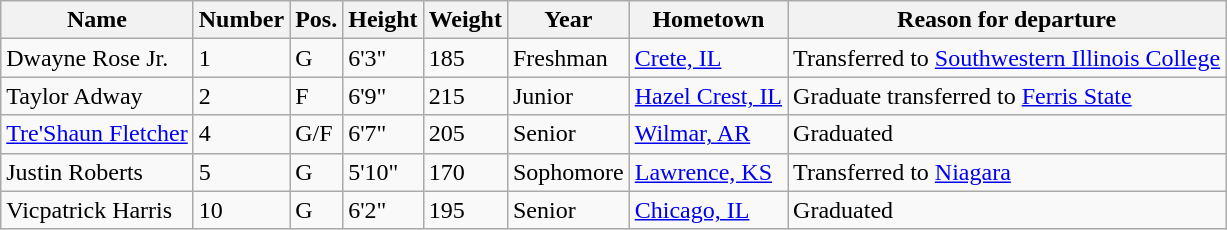<table class="wikitable sortable" border="1">
<tr>
<th>Name</th>
<th>Number</th>
<th>Pos.</th>
<th>Height</th>
<th>Weight</th>
<th>Year</th>
<th>Hometown</th>
<th class="unsortable">Reason for departure</th>
</tr>
<tr>
<td>Dwayne Rose Jr.</td>
<td>1</td>
<td>G</td>
<td>6'3"</td>
<td>185</td>
<td>Freshman</td>
<td><a href='#'>Crete, IL</a></td>
<td>Transferred to <a href='#'>Southwestern Illinois College</a></td>
</tr>
<tr>
<td>Taylor Adway</td>
<td>2</td>
<td>F</td>
<td>6'9"</td>
<td>215</td>
<td>Junior</td>
<td><a href='#'>Hazel Crest, IL</a></td>
<td>Graduate transferred to <a href='#'>Ferris State</a></td>
</tr>
<tr>
<td><a href='#'>Tre'Shaun Fletcher</a></td>
<td>4</td>
<td>G/F</td>
<td>6'7"</td>
<td>205</td>
<td>Senior</td>
<td><a href='#'>Wilmar, AR</a></td>
<td>Graduated</td>
</tr>
<tr>
<td>Justin Roberts</td>
<td>5</td>
<td>G</td>
<td>5'10"</td>
<td>170</td>
<td>Sophomore</td>
<td><a href='#'>Lawrence, KS</a></td>
<td>Transferred to <a href='#'>Niagara</a></td>
</tr>
<tr>
<td>Vicpatrick Harris</td>
<td>10</td>
<td>G</td>
<td>6'2"</td>
<td>195</td>
<td>Senior</td>
<td><a href='#'>Chicago, IL</a></td>
<td>Graduated</td>
</tr>
</table>
